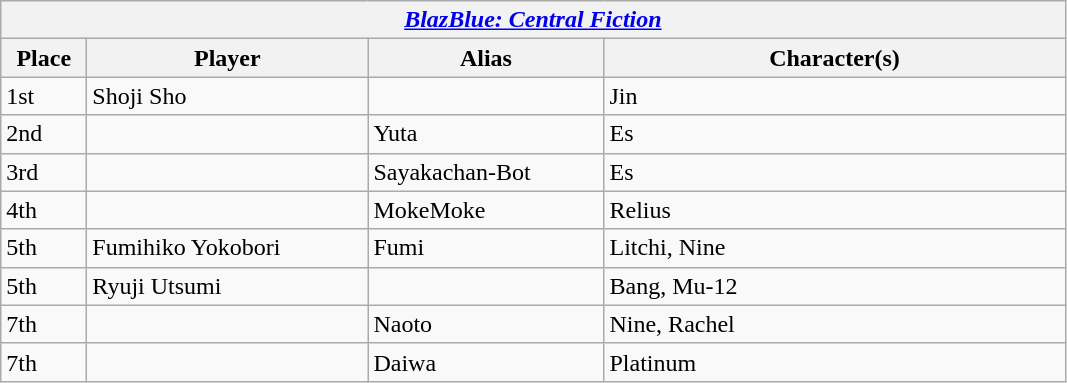<table class="wikitable">
<tr>
<th colspan=5><em><a href='#'>BlazBlue: Central Fiction</a></em></th>
</tr>
<tr>
<th style="width:50px;">Place</th>
<th style="width:180px;">Player</th>
<th style="width:150px;">Alias</th>
<th style="width:300px;">Character(s)</th>
</tr>
<tr>
<td>1st</td>
<td> Shoji Sho</td>
<td></td>
<td>Jin</td>
</tr>
<tr>
<td>2nd</td>
<td></td>
<td>Yuta</td>
<td>Es</td>
</tr>
<tr>
<td>3rd</td>
<td></td>
<td>Sayakachan-Bot</td>
<td>Es</td>
</tr>
<tr>
<td>4th</td>
<td></td>
<td>MokeMoke</td>
<td>Relius</td>
</tr>
<tr>
<td>5th</td>
<td> Fumihiko Yokobori</td>
<td>Fumi</td>
<td>Litchi, Nine</td>
</tr>
<tr>
<td>5th</td>
<td> Ryuji Utsumi</td>
<td></td>
<td>Bang, Mu-12</td>
</tr>
<tr>
<td>7th</td>
<td></td>
<td>Naoto</td>
<td>Nine, Rachel</td>
</tr>
<tr>
<td>7th</td>
<td></td>
<td>Daiwa</td>
<td>Platinum</td>
</tr>
</table>
